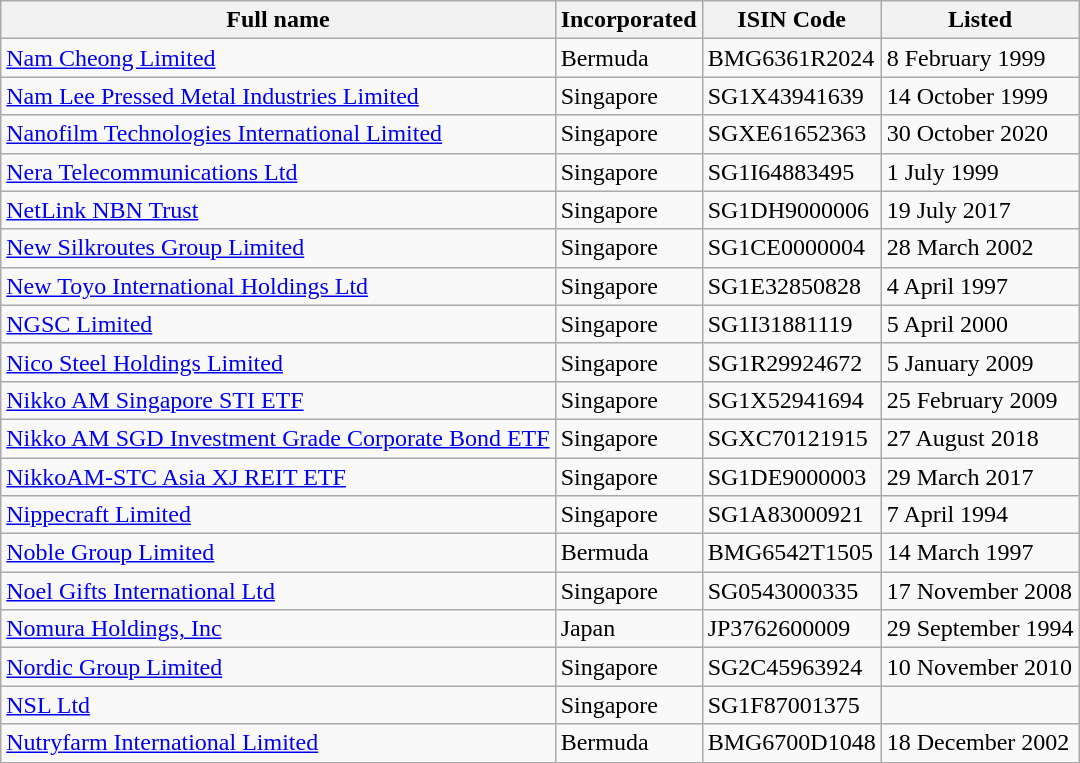<table class="wikitable">
<tr>
<th>Full name</th>
<th>Incorporated</th>
<th>ISIN Code</th>
<th>Listed</th>
</tr>
<tr>
<td><a href='#'>Nam Cheong Limited</a></td>
<td>Bermuda</td>
<td>BMG6361R2024</td>
<td>8 February 1999</td>
</tr>
<tr>
<td><a href='#'>Nam Lee Pressed Metal Industries Limited</a></td>
<td>Singapore</td>
<td>SG1X43941639</td>
<td>14 October 1999</td>
</tr>
<tr>
<td><a href='#'>Nanofilm Technologies International Limited</a></td>
<td>Singapore</td>
<td>SGXE61652363</td>
<td>30 October 2020</td>
</tr>
<tr>
<td><a href='#'>Nera Telecommunications Ltd</a></td>
<td>Singapore</td>
<td>SG1I64883495</td>
<td>1 July 1999</td>
</tr>
<tr>
<td><a href='#'>NetLink NBN Trust</a></td>
<td>Singapore</td>
<td>SG1DH9000006</td>
<td>19 July 2017</td>
</tr>
<tr>
<td><a href='#'>New Silkroutes Group Limited</a></td>
<td>Singapore</td>
<td>SG1CE0000004</td>
<td>28 March 2002</td>
</tr>
<tr>
<td><a href='#'>New Toyo International Holdings Ltd</a></td>
<td>Singapore</td>
<td>SG1E32850828</td>
<td>4 April 1997</td>
</tr>
<tr>
<td><a href='#'>NGSC Limited</a></td>
<td>Singapore</td>
<td>SG1I31881119</td>
<td>5 April 2000</td>
</tr>
<tr>
<td><a href='#'>Nico Steel Holdings Limited</a></td>
<td>Singapore</td>
<td>SG1R29924672</td>
<td>5 January 2009</td>
</tr>
<tr>
<td><a href='#'>Nikko AM Singapore STI ETF</a></td>
<td>Singapore</td>
<td>SG1X52941694</td>
<td>25 February 2009</td>
</tr>
<tr>
<td><a href='#'>Nikko AM SGD Investment Grade Corporate Bond ETF</a></td>
<td>Singapore</td>
<td>SGXC70121915</td>
<td>27 August 2018</td>
</tr>
<tr>
<td><a href='#'>NikkoAM-STC Asia XJ REIT ETF</a></td>
<td>Singapore</td>
<td>SG1DE9000003</td>
<td>29 March 2017</td>
</tr>
<tr>
<td><a href='#'>Nippecraft Limited</a></td>
<td>Singapore</td>
<td>SG1A83000921</td>
<td>7 April 1994</td>
</tr>
<tr>
<td><a href='#'>Noble Group Limited</a></td>
<td>Bermuda</td>
<td>BMG6542T1505</td>
<td>14 March 1997</td>
</tr>
<tr>
<td><a href='#'>Noel Gifts International Ltd</a></td>
<td>Singapore</td>
<td>SG0543000335</td>
<td>17 November 2008</td>
</tr>
<tr>
<td><a href='#'>Nomura Holdings, Inc</a></td>
<td>Japan</td>
<td>JP3762600009</td>
<td>29 September 1994</td>
</tr>
<tr>
<td><a href='#'>Nordic Group Limited</a></td>
<td>Singapore</td>
<td>SG2C45963924</td>
<td>10 November 2010</td>
</tr>
<tr>
<td><a href='#'>NSL Ltd</a></td>
<td>Singapore</td>
<td>SG1F87001375</td>
<td></td>
</tr>
<tr>
<td><a href='#'>Nutryfarm International Limited</a></td>
<td>Bermuda</td>
<td>BMG6700D1048</td>
<td>18 December 2002</td>
</tr>
</table>
